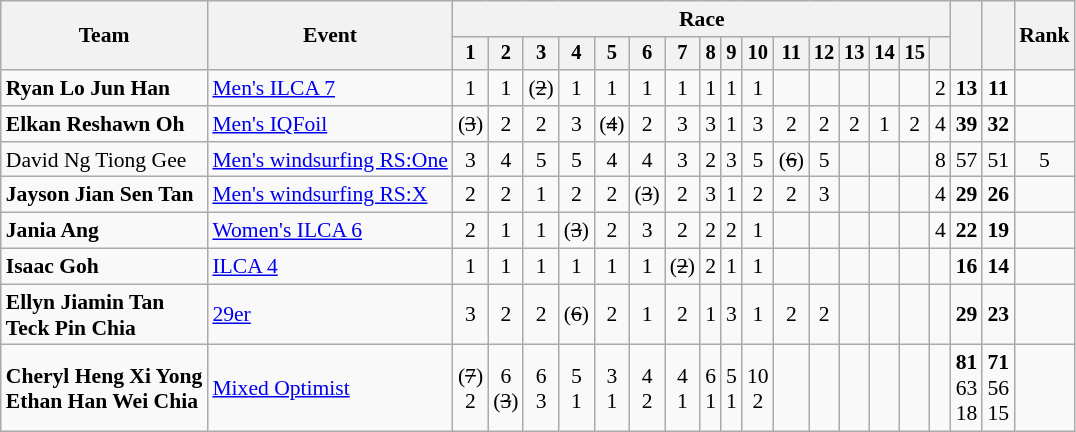<table class="wikitable" style="font-size:90%">
<tr>
<th rowspan=2>Team</th>
<th rowspan=2>Event</th>
<th colspan="16">Race</th>
<th rowspan=2></th>
<th rowspan=2></th>
<th rowspan=2>Rank</th>
</tr>
<tr style="font-size:95%">
<th>1</th>
<th>2</th>
<th>3</th>
<th>4</th>
<th>5</th>
<th>6</th>
<th>7</th>
<th>8</th>
<th>9</th>
<th>10</th>
<th>11</th>
<th>12</th>
<th>13</th>
<th>14</th>
<th>15</th>
<th></th>
</tr>
<tr align=center>
<td align=left><strong>Ryan Lo Jun Han</strong></td>
<td align=left><a href='#'>Men's ILCA 7</a></td>
<td>1</td>
<td>1</td>
<td>(<s>2</s>)</td>
<td>1</td>
<td>1</td>
<td>1</td>
<td>1</td>
<td>1</td>
<td>1</td>
<td>1</td>
<td></td>
<td></td>
<td></td>
<td></td>
<td></td>
<td>2</td>
<td><strong>13</strong></td>
<td><strong>11</strong></td>
<td></td>
</tr>
<tr align=center>
<td align=left><strong>Elkan Reshawn Oh</strong></td>
<td align=left><a href='#'>Men's IQFoil</a></td>
<td>(<s>3</s>)</td>
<td>2</td>
<td>2</td>
<td>3</td>
<td>(<s>4</s>)</td>
<td>2</td>
<td>3</td>
<td>3</td>
<td>1</td>
<td>3</td>
<td>2</td>
<td>2</td>
<td>2</td>
<td>1</td>
<td>2</td>
<td>4</td>
<td><strong>39</strong></td>
<td><strong>32</strong></td>
<td></td>
</tr>
<tr align=center>
<td align=left>David Ng Tiong Gee</td>
<td align=left><a href='#'>Men's windsurfing RS:One</a></td>
<td>3</td>
<td>4</td>
<td>5</td>
<td>5</td>
<td>4</td>
<td>4</td>
<td>3</td>
<td>2</td>
<td>3</td>
<td>5</td>
<td>(<s>6</s>)<br><s></s></td>
<td>5</td>
<td></td>
<td></td>
<td></td>
<td>8</td>
<td>57</td>
<td>51</td>
<td>5</td>
</tr>
<tr align=center>
<td align=left><strong>Jayson Jian Sen Tan</strong></td>
<td align=left><a href='#'>Men's windsurfing RS:X</a></td>
<td>2</td>
<td>2</td>
<td>1</td>
<td>2</td>
<td>2</td>
<td>(<s>3</s>)</td>
<td>2</td>
<td>3</td>
<td>1</td>
<td>2</td>
<td>2</td>
<td>3</td>
<td></td>
<td></td>
<td></td>
<td>4</td>
<td><strong>29</strong></td>
<td><strong>26</strong></td>
<td></td>
</tr>
<tr align=center>
<td align=left><strong>Jania Ang</strong></td>
<td align=left><a href='#'>Women's ILCA 6</a></td>
<td>2</td>
<td>1</td>
<td>1</td>
<td>(<s>3</s>)</td>
<td>2</td>
<td>3</td>
<td>2</td>
<td>2</td>
<td>2</td>
<td>1</td>
<td></td>
<td></td>
<td></td>
<td></td>
<td></td>
<td>4</td>
<td><strong>22</strong></td>
<td><strong>19</strong></td>
<td></td>
</tr>
<tr align=center>
<td align=left><strong>Isaac Goh</strong></td>
<td align=left><a href='#'>ILCA 4</a></td>
<td>1</td>
<td>1</td>
<td>1</td>
<td>1</td>
<td>1</td>
<td>1</td>
<td>(<s>2</s>)</td>
<td>2</td>
<td>1</td>
<td>1</td>
<td></td>
<td></td>
<td></td>
<td></td>
<td></td>
<td></td>
<td><strong>16</strong></td>
<td><strong>14</strong></td>
<td></td>
</tr>
<tr align=center>
<td align=left><strong>Ellyn Jiamin Tan<br>Teck Pin Chia</strong></td>
<td align=left><a href='#'>29er</a></td>
<td>3</td>
<td>2</td>
<td>2</td>
<td>(<s>6</s>)<br></td>
<td>2</td>
<td>1</td>
<td>2</td>
<td>1</td>
<td>3</td>
<td>1</td>
<td>2</td>
<td>2</td>
<td></td>
<td></td>
<td></td>
<td></td>
<td><strong>29</strong></td>
<td><strong>23</strong></td>
<td></td>
</tr>
<tr align=center>
<td align=left><strong>Cheryl Heng Xi Yong<br>Ethan Han Wei Chia</strong></td>
<td align=left><a href='#'>Mixed Optimist</a></td>
<td>(<s>7</s>)<br>2</td>
<td>6<br>(<s>3</s>)</td>
<td>6<br>3</td>
<td>5<br>1</td>
<td>3<br>1</td>
<td>4<br>2</td>
<td>4<br>1</td>
<td>6<br>1</td>
<td>5<br>1</td>
<td>10<br>2</td>
<td></td>
<td></td>
<td></td>
<td></td>
<td></td>
<td></td>
<td><strong>81</strong><br>63<br>18</td>
<td><strong>71</strong><br>56<br>15</td>
<td></td>
</tr>
</table>
